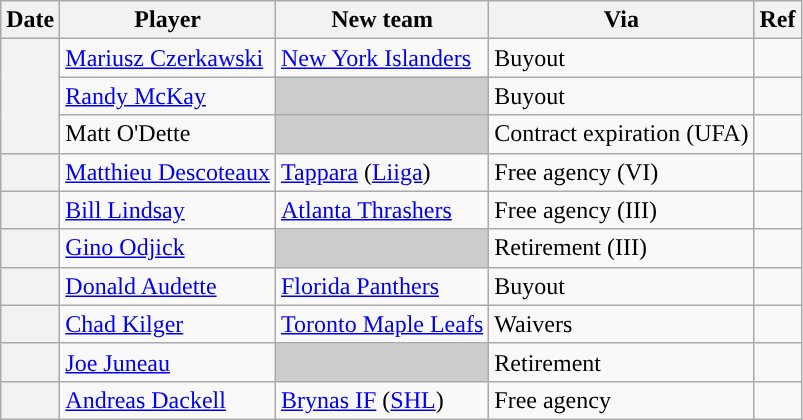<table class="wikitable plainrowheaders">
<tr style="background:#ddd; text-align:center;">
<th>Date</th>
<th>Player</th>
<th>New team</th>
<th>Via</th>
<th>Ref</th>
</tr>
<tr>
<th scope="row" rowspan=3></th>
<td><a href='#'>Mariusz Czerkawski</a></td>
<td><a href='#'>New York Islanders</a></td>
<td>Buyout</td>
<td></td>
</tr>
<tr>
<td><a href='#'>Randy McKay</a></td>
<td style="background:#ccc"></td>
<td>Buyout</td>
<td></td>
</tr>
<tr>
<td>Matt O'Dette</td>
<td style="background:#ccc"></td>
<td>Contract expiration (UFA)</td>
<td></td>
</tr>
<tr>
<th scope="row"></th>
<td><a href='#'>Matthieu Descoteaux</a></td>
<td><a href='#'>Tappara</a> (<a href='#'>Liiga</a>)</td>
<td>Free agency (VI)</td>
<td></td>
</tr>
<tr>
<th scope="row"></th>
<td><a href='#'>Bill Lindsay</a></td>
<td><a href='#'>Atlanta Thrashers</a></td>
<td>Free agency (III)</td>
<td></td>
</tr>
<tr>
<th scope="row"></th>
<td><a href='#'>Gino Odjick</a></td>
<td style="background:#ccc"></td>
<td>Retirement (III)</td>
<td></td>
</tr>
<tr>
<th scope="row"></th>
<td><a href='#'>Donald Audette</a></td>
<td><a href='#'>Florida Panthers</a></td>
<td>Buyout</td>
<td></td>
</tr>
<tr>
<th scope="row"></th>
<td><a href='#'>Chad Kilger</a></td>
<td><a href='#'>Toronto Maple Leafs</a></td>
<td>Waivers</td>
<td></td>
</tr>
<tr>
<th scope="row"></th>
<td><a href='#'>Joe Juneau</a></td>
<td style="background:#ccc"></td>
<td>Retirement</td>
<td></td>
</tr>
<tr>
<th scope="row"></th>
<td><a href='#'>Andreas Dackell</a></td>
<td><a href='#'>Brynas IF</a> (<a href='#'>SHL</a>)</td>
<td>Free agency</td>
<td></td>
</tr>
</table>
